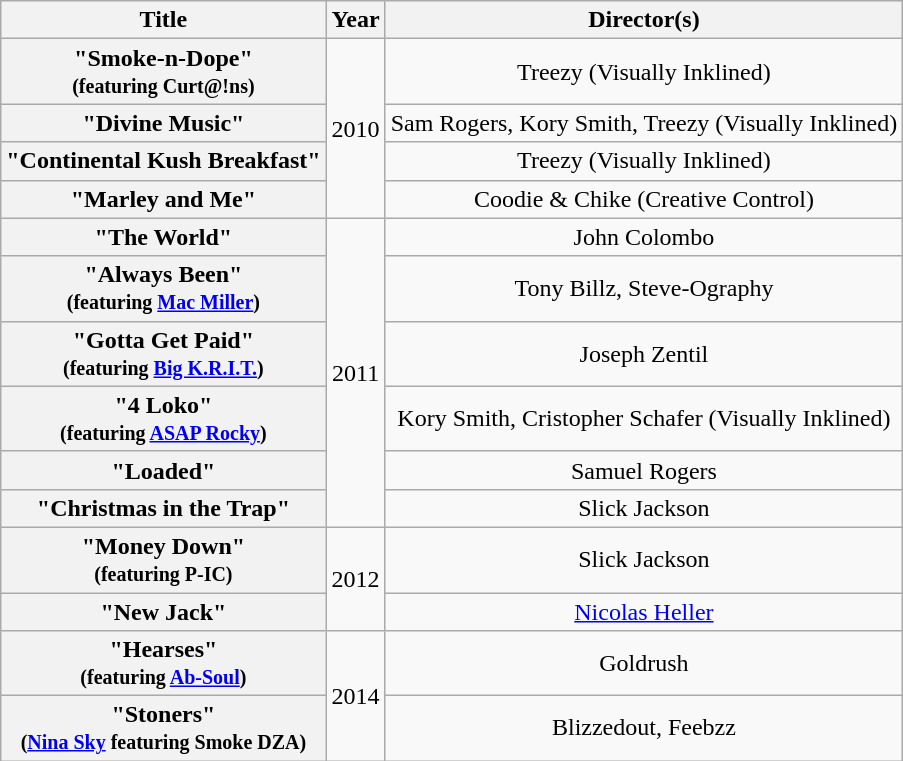<table class="wikitable plainrowheaders" style="text-align:center;">
<tr>
<th style="text-align: center;">Title</th>
<th style="text-align: center;">Year</th>
<th style="text-align: center;">Director(s)</th>
</tr>
<tr>
<th scope="row">"Smoke-n-Dope"<br><small>(featuring Curt@!ns)</small></th>
<td rowspan="4">2010</td>
<td>Treezy (Visually Inklined)</td>
</tr>
<tr>
<th scope="row">"Divine Music"</th>
<td>Sam Rogers, Kory Smith, Treezy (Visually Inklined)</td>
</tr>
<tr>
<th scope="row">"Continental Kush Breakfast"</th>
<td>Treezy (Visually Inklined)</td>
</tr>
<tr>
<th scope="row">"Marley and Me"</th>
<td>Coodie & Chike (Creative Control)</td>
</tr>
<tr>
<th scope="row">"The World"</th>
<td rowspan="6">2011</td>
<td>John Colombo</td>
</tr>
<tr>
<th scope="row">"Always Been"<br><small>(featuring <a href='#'>Mac Miller</a>)</small></th>
<td>Tony Billz, Steve-Ography</td>
</tr>
<tr>
<th scope="row">"Gotta Get Paid"<br><small>(featuring <a href='#'>Big K.R.I.T.</a>)</small></th>
<td>Joseph Zentil</td>
</tr>
<tr>
<th scope="row">"4 Loko"<br><small>(featuring <a href='#'>ASAP Rocky</a>)</small></th>
<td>Kory Smith, Cristopher Schafer (Visually Inklined)</td>
</tr>
<tr>
<th scope="row">"Loaded"</th>
<td>Samuel Rogers</td>
</tr>
<tr>
<th scope="row">"Christmas in the Trap"</th>
<td>Slick Jackson</td>
</tr>
<tr>
<th scope="row">"Money Down"<br><small>(featuring P-IC)</small></th>
<td rowspan="2">2012</td>
<td>Slick Jackson</td>
</tr>
<tr>
<th scope="row">"New Jack"</th>
<td><a href='#'>Nicolas Heller</a></td>
</tr>
<tr>
<th scope="row">"Hearses"<br><small>(featuring <a href='#'>Ab-Soul</a>)</small></th>
<td rowspan="2">2014</td>
<td>Goldrush</td>
</tr>
<tr>
<th scope="row">"Stoners"<br><small>(<a href='#'>Nina Sky</a> featuring Smoke DZA)</small></th>
<td>Blizzedout, Feebzz</td>
</tr>
</table>
